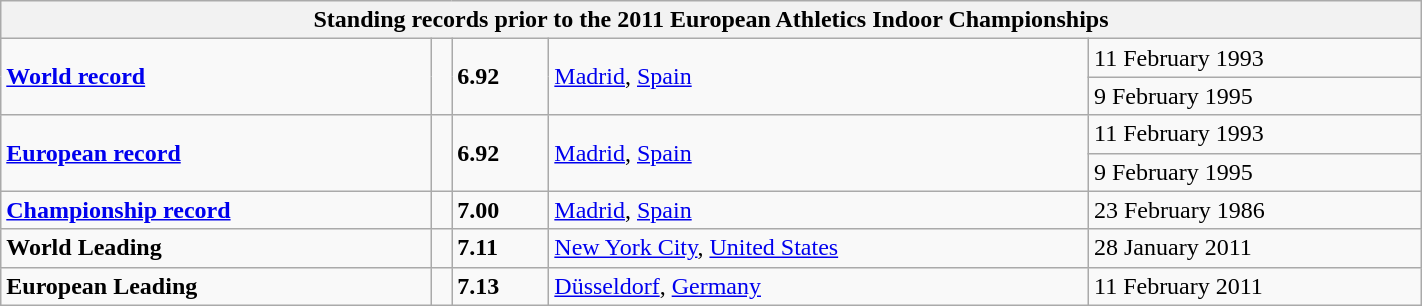<table class="wikitable" width=75%>
<tr>
<th colspan="5">Standing records prior to the 2011 European Athletics Indoor Championships</th>
</tr>
<tr>
<td rowspan=2><strong><a href='#'>World record</a></strong></td>
<td rowspan=2></td>
<td rowspan=2><strong>6.92</strong></td>
<td rowspan=2><a href='#'>Madrid</a>, <a href='#'>Spain</a></td>
<td>11 February 1993</td>
</tr>
<tr>
<td>9 February 1995</td>
</tr>
<tr>
<td rowspan=2><strong><a href='#'>European record</a></strong></td>
<td rowspan=2></td>
<td rowspan=2><strong>6.92</strong></td>
<td rowspan=2><a href='#'>Madrid</a>, <a href='#'>Spain</a></td>
<td>11 February 1993</td>
</tr>
<tr>
<td>9 February 1995</td>
</tr>
<tr>
<td><strong><a href='#'>Championship record</a></strong></td>
<td></td>
<td><strong>7.00</strong></td>
<td><a href='#'>Madrid</a>, <a href='#'>Spain</a></td>
<td>23 February 1986</td>
</tr>
<tr>
<td><strong>World Leading</strong></td>
<td></td>
<td><strong>7.11</strong></td>
<td><a href='#'>New York City</a>, <a href='#'>United States</a></td>
<td>28 January 2011</td>
</tr>
<tr>
<td><strong>European Leading</strong></td>
<td></td>
<td><strong>7.13</strong></td>
<td><a href='#'>Düsseldorf</a>, <a href='#'>Germany</a></td>
<td>11 February 2011</td>
</tr>
</table>
